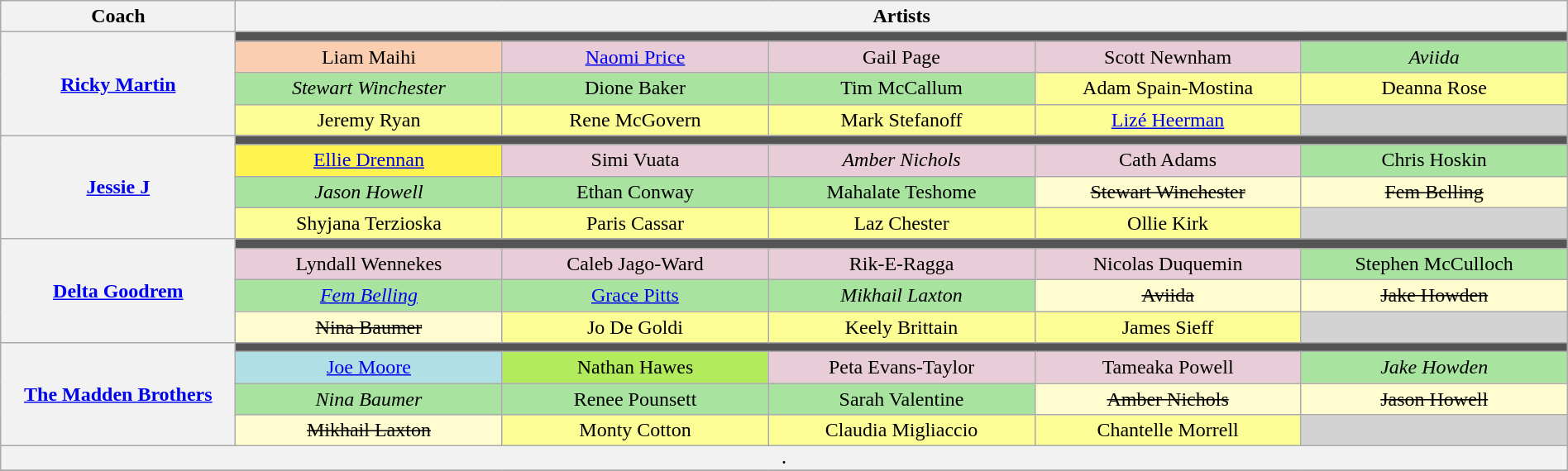<table class="wikitable" style="text-align:center; width:100%;">
<tr>
<th style="width:15%;">Coach</th>
<th style="width:85%;" colspan="5">Artists</th>
</tr>
<tr>
<th rowspan="4"><a href='#'>Ricky Martin</a></th>
<td colspan="5" style="background:#555;"></td>
</tr>
<tr>
<td style="width:17%;" bgcolor="#FBCEB1">Liam Maihi</td>
<td style="width:17%;" bgcolor="#E8CCD7"><a href='#'>Naomi Price</a></td>
<td style="width:17%;" bgcolor="#E8CCD7">Gail Page</td>
<td style="width:17%;" bgcolor="#E8CCD7">Scott Newnham</td>
<td style="width:17%;" bgcolor="#A8E4A0"><em>Aviida</em></td>
</tr>
<tr>
<td bgcolor="#A8E4A0"><em>Stewart Winchester</em></td>
<td bgcolor="#A8E4A0">Dione Baker</td>
<td bgcolor="#A8E4A0">Tim McCallum</td>
<td bgcolor="#FDFD96">Adam Spain-Mostina</td>
<td bgcolor="#FDFD96">Deanna Rose</td>
</tr>
<tr>
<td bgcolor="#FDFD96">Jeremy Ryan</td>
<td bgcolor="#FDFD96">Rene McGovern</td>
<td bgcolor="#FDFD96">Mark Stefanoff</td>
<td bgcolor="#FDFD96"><a href='#'>Lizé Heerman</a></td>
<td bgcolor="lightgrey"></td>
</tr>
<tr>
<th rowspan="4"><a href='#'>Jessie J</a></th>
<td colspan="5" style="background:#555;"></td>
</tr>
<tr>
<td bgcolor="#FFF44F"><a href='#'>Ellie Drennan</a></td>
<td bgcolor="#E8CCD7">Simi Vuata</td>
<td bgcolor="#E8CCD7"><em>Amber Nichols</em></td>
<td bgcolor="#E8CCD7">Cath Adams</td>
<td bgcolor="#A8E4A0">Chris Hoskin</td>
</tr>
<tr>
<td bgcolor="#A8E4A0"><em>Jason Howell</em></td>
<td bgcolor="#A8E4A0">Ethan Conway</td>
<td bgcolor="#A8E4A0">Mahalate Teshome</td>
<td bgcolor="#FFFDD0"><s> Stewart Winchester </s></td>
<td bgcolor="#FFFDD0"><s> Fem Belling </s></td>
</tr>
<tr>
<td bgcolor="#FDFD96">Shyjana Terzioska</td>
<td bgcolor="#FDFD96">Paris Cassar</td>
<td bgcolor="#FDFD96">Laz Chester</td>
<td bgcolor="#FDFD96">Ollie Kirk</td>
<td bgcolor="lightgrey"></td>
</tr>
<tr>
<th rowspan="4"><a href='#'>Delta Goodrem</a></th>
<td colspan="5" style="background:#555;"></td>
</tr>
<tr>
<td bgcolor="#E8CCD7">Lyndall Wennekes</td>
<td bgcolor="#E8CCD7">Caleb Jago-Ward</td>
<td bgcolor="#E8CCD7">Rik-E-Ragga</td>
<td bgcolor="#E8CCD7">Nicolas Duquemin</td>
<td bgcolor="#A8E4A0">Stephen McCulloch</td>
</tr>
<tr>
<td bgcolor="#A8E4A0"><em><a href='#'>Fem Belling</a></em></td>
<td bgcolor="#A8E4A0"><a href='#'>Grace Pitts</a></td>
<td bgcolor="#A8E4A0"><em>Mikhail Laxton</em></td>
<td bgcolor="#FFFDD0"><s> Aviida </s></td>
<td bgcolor="#FFFDD0"><s> Jake Howden </s></td>
</tr>
<tr>
<td bgcolor="#FFFDD0"><s> Nina Baumer </s></td>
<td bgcolor="#FDFD96">Jo De Goldi</td>
<td bgcolor="#FDFD96">Keely Brittain</td>
<td bgcolor="#FDFD96">James Sieff</td>
<td bgcolor="lightgrey"></td>
</tr>
<tr>
<th rowspan="4"><a href='#'>The Madden Brothers</a></th>
<td colspan="5" style="background:#555;"></td>
</tr>
<tr>
<td bgcolor="#B0E0E6"><a href='#'>Joe Moore</a></td>
<td bgcolor="#B2EC5D">Nathan Hawes</td>
<td bgcolor="#E8CCD7">Peta Evans-Taylor</td>
<td bgcolor="#E8CCD7">Tameaka Powell</td>
<td bgcolor="#A8E4A0"><em>Jake Howden</em></td>
</tr>
<tr>
<td bgcolor="#A8E4A0"><em>Nina Baumer</em></td>
<td bgcolor="#A8E4A0">Renee Pounsett</td>
<td bgcolor="#A8E4A0">Sarah Valentine</td>
<td bgcolor="#FFFDD0"><s> Amber Nichols </s></td>
<td bgcolor="#FFFDD0"><s> Jason Howell </s></td>
</tr>
<tr>
<td bgcolor="#FFFDD0"><s> Mikhail Laxton </s></td>
<td bgcolor="#FDFD96">Monty Cotton</td>
<td bgcolor="#FDFD96">Claudia Migliaccio</td>
<td bgcolor="#FDFD96">Chantelle Morrell</td>
<td bgcolor="lightgrey"></td>
</tr>
<tr>
<th style="font-size:90%; line-height:12px;" colspan="8"><small>.</small></th>
</tr>
<tr>
</tr>
</table>
